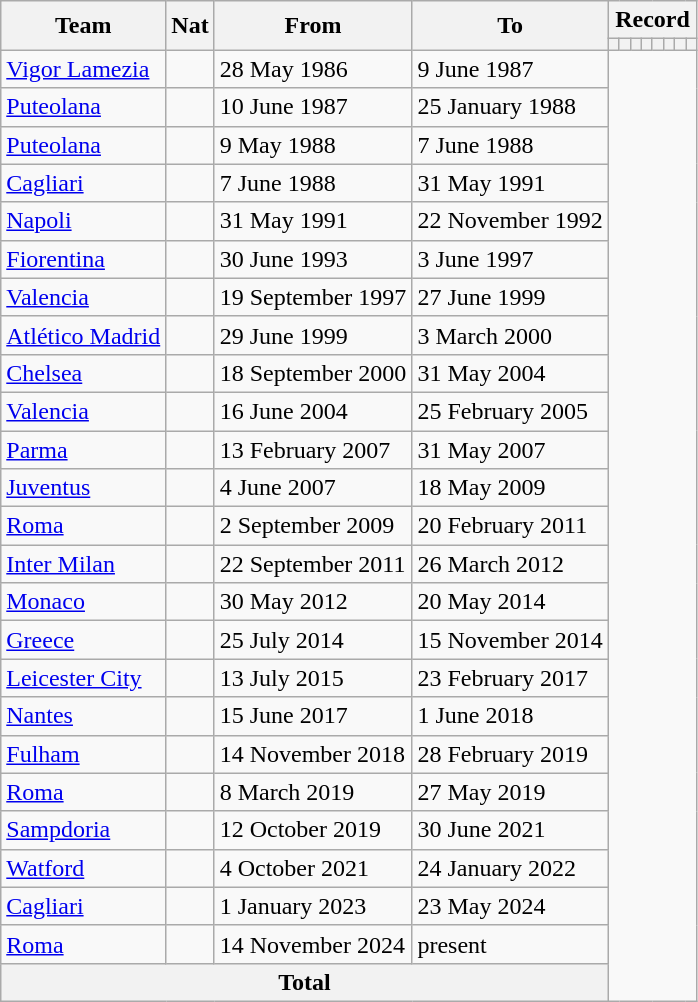<table class="wikitable sortable" style="text-align:center">
<tr>
<th rowspan="2">Team</th>
<th rowspan="2">Nat</th>
<th rowspan="2">From</th>
<th rowspan="2">To</th>
<th colspan="8">Record</th>
</tr>
<tr>
<th></th>
<th></th>
<th></th>
<th></th>
<th></th>
<th></th>
<th></th>
<th></th>
</tr>
<tr>
<td align="left"><a href='#'>Vigor Lamezia</a></td>
<td></td>
<td align="left">28 May 1986</td>
<td align="left">9 June 1987<br></td>
</tr>
<tr>
<td align="left"><a href='#'>Puteolana</a></td>
<td></td>
<td align="left">10 June 1987</td>
<td align="left">25 January 1988<br></td>
</tr>
<tr>
<td align="left"><a href='#'>Puteolana</a></td>
<td></td>
<td align="left">9 May 1988</td>
<td align="left">7 June 1988<br></td>
</tr>
<tr>
<td align="left"><a href='#'>Cagliari</a></td>
<td></td>
<td align="left">7 June 1988</td>
<td align="left">31 May 1991<br></td>
</tr>
<tr>
<td align="left"><a href='#'>Napoli</a></td>
<td></td>
<td align="left">31 May 1991</td>
<td align="left">22 November 1992<br></td>
</tr>
<tr>
<td align="left"><a href='#'>Fiorentina</a></td>
<td></td>
<td align="left">30 June 1993</td>
<td align="left">3 June 1997<br></td>
</tr>
<tr>
<td align="left"><a href='#'>Valencia</a></td>
<td></td>
<td align="left">19 September 1997</td>
<td align="left">27 June 1999<br></td>
</tr>
<tr>
<td align="left"><a href='#'>Atlético Madrid</a></td>
<td></td>
<td align="left">29 June 1999</td>
<td align="left">3 March 2000<br></td>
</tr>
<tr>
<td align="left"><a href='#'>Chelsea</a></td>
<td></td>
<td align="left">18 September 2000</td>
<td align="left">31 May 2004<br></td>
</tr>
<tr>
<td align="left"><a href='#'>Valencia</a></td>
<td></td>
<td align="left">16 June 2004</td>
<td align="left">25 February 2005<br></td>
</tr>
<tr>
<td align="left"><a href='#'>Parma</a></td>
<td></td>
<td align="left">13 February 2007</td>
<td align="left">31 May 2007<br></td>
</tr>
<tr>
<td align="left"><a href='#'>Juventus</a></td>
<td></td>
<td align="left">4 June 2007</td>
<td align="left">18 May 2009<br></td>
</tr>
<tr>
<td align="left"><a href='#'>Roma</a></td>
<td></td>
<td align="left">2 September 2009</td>
<td align="left">20 February 2011<br></td>
</tr>
<tr>
<td align="left"><a href='#'>Inter Milan</a></td>
<td></td>
<td align="left">22 September 2011</td>
<td align="left">26 March 2012<br></td>
</tr>
<tr>
<td align="left"><a href='#'>Monaco</a></td>
<td></td>
<td align="left">30 May 2012</td>
<td align="left">20 May 2014<br></td>
</tr>
<tr>
<td align="left"><a href='#'>Greece</a></td>
<td></td>
<td align="left">25 July 2014</td>
<td align="left">15 November 2014<br></td>
</tr>
<tr>
<td align="left"><a href='#'>Leicester City</a></td>
<td></td>
<td align="left">13 July 2015</td>
<td align="left">23 February 2017<br></td>
</tr>
<tr>
<td align="left"><a href='#'>Nantes</a></td>
<td></td>
<td align="left">15 June 2017</td>
<td align="left">1 June 2018<br></td>
</tr>
<tr>
<td align="left"><a href='#'>Fulham</a></td>
<td></td>
<td align="left">14 November 2018</td>
<td align="left">28 February 2019<br></td>
</tr>
<tr>
<td align="left"><a href='#'>Roma</a></td>
<td></td>
<td align="left">8 March 2019</td>
<td align="left">27 May 2019<br></td>
</tr>
<tr>
<td align="left"><a href='#'>Sampdoria</a></td>
<td></td>
<td align="left">12 October 2019</td>
<td align="left">30 June 2021<br></td>
</tr>
<tr>
<td align="left"><a href='#'>Watford</a></td>
<td></td>
<td align="left">4 October 2021</td>
<td align="left">24 January 2022<br></td>
</tr>
<tr>
<td align="left"><a href='#'>Cagliari</a></td>
<td></td>
<td align="left">1 January 2023</td>
<td align="left">23 May 2024<br></td>
</tr>
<tr>
<td align="left"><a href='#'>Roma</a></td>
<td></td>
<td align="left">14 November 2024</td>
<td align="left">present<br></td>
</tr>
<tr>
<th colspan="4">Total<br></th>
</tr>
</table>
